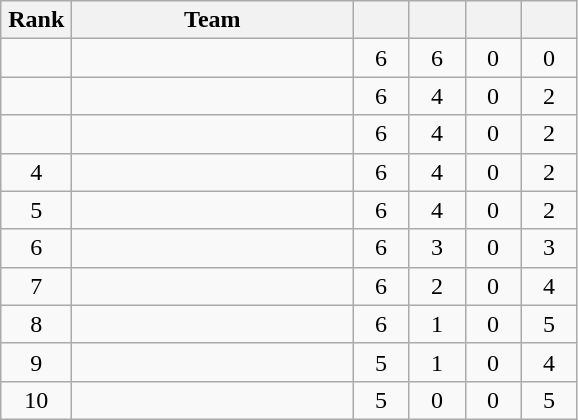<table class="wikitable" style="text-align: center;">
<tr>
<th width=40>Rank</th>
<th width=180>Team</th>
<th width=30></th>
<th width=30></th>
<th width=30></th>
<th width=30></th>
</tr>
<tr>
<td></td>
<td align=left></td>
<td>6</td>
<td>6</td>
<td>0</td>
<td>0</td>
</tr>
<tr>
<td></td>
<td align=left></td>
<td>6</td>
<td>4</td>
<td>0</td>
<td>2</td>
</tr>
<tr>
<td></td>
<td align=left></td>
<td>6</td>
<td>4</td>
<td>0</td>
<td>2</td>
</tr>
<tr>
<td>4</td>
<td align=left></td>
<td>6</td>
<td>4</td>
<td>0</td>
<td>2</td>
</tr>
<tr>
<td>5</td>
<td align=left></td>
<td>6</td>
<td>4</td>
<td>0</td>
<td>2</td>
</tr>
<tr>
<td>6</td>
<td align=left></td>
<td>6</td>
<td>3</td>
<td>0</td>
<td>3</td>
</tr>
<tr>
<td>7</td>
<td align=left></td>
<td>6</td>
<td>2</td>
<td>0</td>
<td>4</td>
</tr>
<tr>
<td>8</td>
<td align=left></td>
<td>6</td>
<td>1</td>
<td>0</td>
<td>5</td>
</tr>
<tr>
<td>9</td>
<td align=left></td>
<td>5</td>
<td>1</td>
<td>0</td>
<td>4</td>
</tr>
<tr>
<td>10</td>
<td align=left></td>
<td>5</td>
<td>0</td>
<td>0</td>
<td>5</td>
</tr>
</table>
